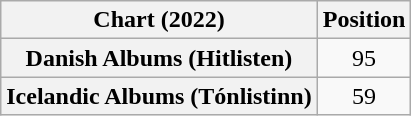<table class="wikitable sortable plainrowheaders" style="text-align:center">
<tr>
<th scope="col">Chart (2022)</th>
<th scope="col">Position</th>
</tr>
<tr>
<th scope="row">Danish Albums (Hitlisten)</th>
<td>95</td>
</tr>
<tr>
<th scope="row">Icelandic Albums (Tónlistinn)</th>
<td>59</td>
</tr>
</table>
